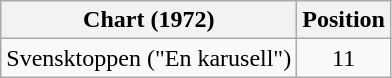<table class="wikitable">
<tr>
<th align="left">Chart (1972)</th>
<th align="center">Position</th>
</tr>
<tr>
<td align="left">Svensktoppen ("En karusell")</td>
<td align="center">11</td>
</tr>
</table>
